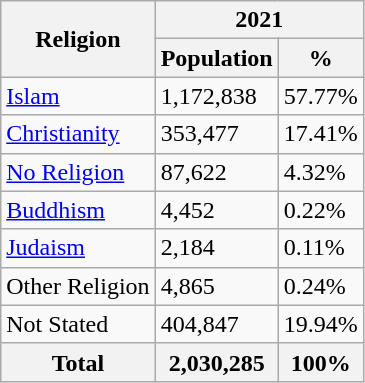<table class="wikitable sortable">
<tr>
<th rowspan="2">Religion</th>
<th colspan="2">2021</th>
</tr>
<tr>
<th>Population</th>
<th>%</th>
</tr>
<tr>
<td><a href='#'>Islam</a></td>
<td>1,172,838</td>
<td>57.77%</td>
</tr>
<tr>
<td><a href='#'>Christianity</a></td>
<td>353,477</td>
<td>17.41%</td>
</tr>
<tr>
<td><a href='#'>No Religion</a></td>
<td>87,622</td>
<td>4.32%</td>
</tr>
<tr>
<td><a href='#'>Buddhism</a></td>
<td>4,452</td>
<td>0.22%</td>
</tr>
<tr>
<td><a href='#'>Judaism</a></td>
<td>2,184</td>
<td>0.11%</td>
</tr>
<tr>
<td>Other Religion</td>
<td>4,865</td>
<td>0.24%</td>
</tr>
<tr>
<td>Not Stated</td>
<td>404,847</td>
<td>19.94%</td>
</tr>
<tr>
<th>Total</th>
<th>2,030,285</th>
<th>100%</th>
</tr>
</table>
